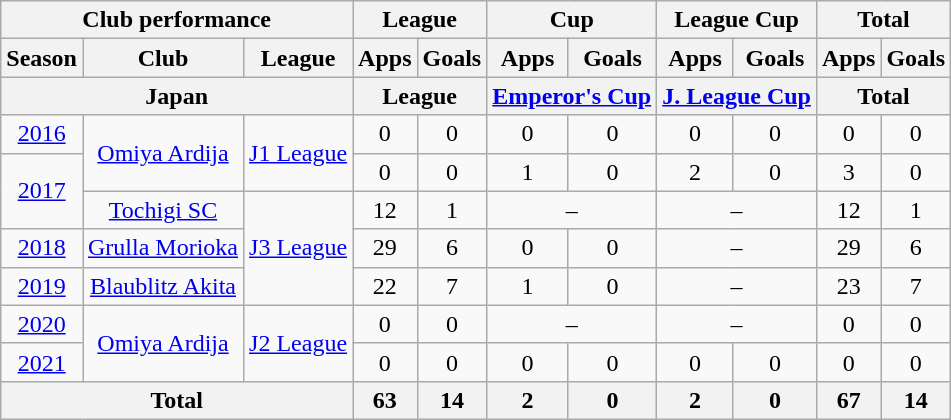<table class="wikitable" style="text-align:center;">
<tr>
<th colspan=3>Club performance</th>
<th colspan=2>League</th>
<th colspan=2>Cup</th>
<th colspan=2>League Cup</th>
<th colspan=2>Total</th>
</tr>
<tr>
<th>Season</th>
<th>Club</th>
<th>League</th>
<th>Apps</th>
<th>Goals</th>
<th>Apps</th>
<th>Goals</th>
<th>Apps</th>
<th>Goals</th>
<th>Apps</th>
<th>Goals</th>
</tr>
<tr>
<th colspan=3>Japan</th>
<th colspan=2>League</th>
<th colspan=2><a href='#'>Emperor's Cup</a></th>
<th colspan=2><a href='#'>J. League Cup</a></th>
<th colspan=2>Total</th>
</tr>
<tr>
<td><a href='#'>2016</a></td>
<td rowspan="2"><a href='#'>Omiya Ardija</a></td>
<td rowspan="2"><a href='#'>J1 League</a></td>
<td>0</td>
<td>0</td>
<td>0</td>
<td>0</td>
<td>0</td>
<td>0</td>
<td>0</td>
<td>0</td>
</tr>
<tr>
<td rowspan="2"><a href='#'>2017</a></td>
<td>0</td>
<td>0</td>
<td>1</td>
<td>0</td>
<td>2</td>
<td>0</td>
<td>3</td>
<td>0</td>
</tr>
<tr>
<td><a href='#'>Tochigi SC</a></td>
<td rowspan="3"><a href='#'>J3 League</a></td>
<td>12</td>
<td>1</td>
<td colspan="2">–</td>
<td colspan="2">–</td>
<td>12</td>
<td>1</td>
</tr>
<tr>
<td><a href='#'>2018</a></td>
<td rowspan="1"><a href='#'>Grulla Morioka</a></td>
<td>29</td>
<td>6</td>
<td>0</td>
<td>0</td>
<td colspan="2">–</td>
<td>29</td>
<td>6</td>
</tr>
<tr>
<td><a href='#'>2019</a></td>
<td rowspan="1"><a href='#'>Blaublitz Akita</a></td>
<td>22</td>
<td>7</td>
<td>1</td>
<td>0</td>
<td colspan="2">–</td>
<td>23</td>
<td>7</td>
</tr>
<tr>
<td><a href='#'>2020</a></td>
<td rowspan="2"><a href='#'>Omiya Ardija</a></td>
<td rowspan="2"><a href='#'>J2 League</a></td>
<td>0</td>
<td>0</td>
<td colspan="2">–</td>
<td colspan="2">–</td>
<td>0</td>
<td>0</td>
</tr>
<tr>
<td><a href='#'>2021</a></td>
<td>0</td>
<td>0</td>
<td>0</td>
<td>0</td>
<td>0</td>
<td>0</td>
<td>0</td>
<td>0</td>
</tr>
<tr>
<th colspan=3>Total</th>
<th>63</th>
<th>14</th>
<th>2</th>
<th>0</th>
<th>2</th>
<th>0</th>
<th>67</th>
<th>14</th>
</tr>
</table>
